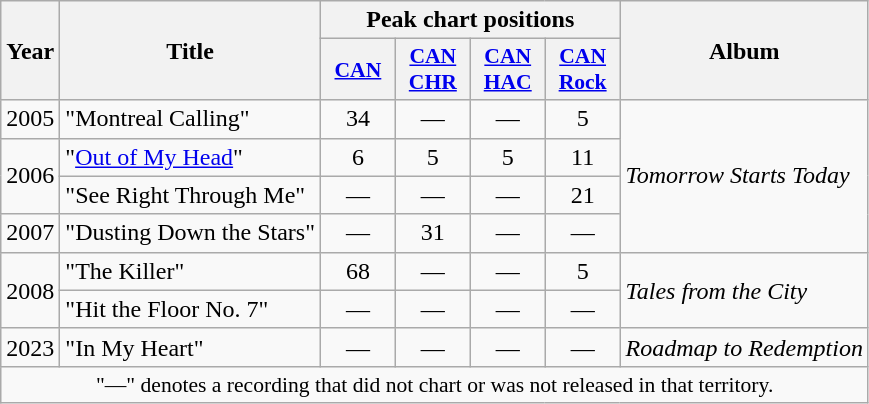<table class="wikitable" style="text-align:center;">
<tr>
<th rowspan="2">Year</th>
<th rowspan="2">Title</th>
<th colspan="4">Peak chart positions</th>
<th rowspan="2">Album</th>
</tr>
<tr>
<th scope="col" style="width:3em;font-size:90%;"><a href='#'>CAN</a><br></th>
<th scope="col" style="width:3em;font-size:90%;"><a href='#'>CAN CHR</a><br></th>
<th scope="col" style="width:3em;font-size:90%;"><a href='#'>CAN HAC</a><br></th>
<th scope="col" style="width:3em;font-size:90%;"><a href='#'>CAN Rock</a><br></th>
</tr>
<tr>
<td>2005</td>
<td align="left">"Montreal Calling"</td>
<td>34</td>
<td>—</td>
<td>—</td>
<td>5</td>
<td align="left" rowspan="4"><em>Tomorrow Starts Today</em></td>
</tr>
<tr>
<td rowspan="2">2006</td>
<td align="left">"<a href='#'>Out of My Head</a>"</td>
<td>6</td>
<td>5</td>
<td>5</td>
<td>11</td>
</tr>
<tr>
<td align="left">"See Right Through Me"</td>
<td>—</td>
<td>—</td>
<td>—</td>
<td>21</td>
</tr>
<tr>
<td>2007</td>
<td align="left">"Dusting Down the Stars"</td>
<td>—</td>
<td>31</td>
<td>—</td>
<td>—</td>
</tr>
<tr>
<td rowspan="2">2008</td>
<td align="left">"The Killer"</td>
<td>68</td>
<td>—</td>
<td>—</td>
<td>5</td>
<td align="left" rowspan="2"><em>Tales from the City</em></td>
</tr>
<tr>
<td align="left">"Hit the Floor No. 7"</td>
<td>—</td>
<td>—</td>
<td>—</td>
<td>—</td>
</tr>
<tr>
<td>2023</td>
<td align="left">"In My Heart"</td>
<td>—</td>
<td>—</td>
<td>—</td>
<td>—</td>
<td><em>Roadmap to Redemption</em></td>
</tr>
<tr>
<td colspan="7" style="font-size:90%">"—" denotes a recording that did not chart or was not released in that territory.</td>
</tr>
</table>
